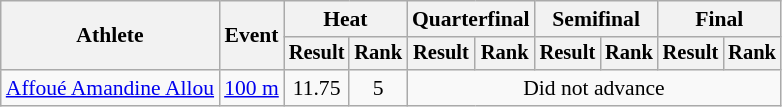<table class=wikitable style="font-size:90%">
<tr>
<th rowspan="2">Athlete</th>
<th rowspan="2">Event</th>
<th colspan="2">Heat</th>
<th colspan="2">Quarterfinal</th>
<th colspan="2">Semifinal</th>
<th colspan="2">Final</th>
</tr>
<tr style="font-size:95%">
<th>Result</th>
<th>Rank</th>
<th>Result</th>
<th>Rank</th>
<th>Result</th>
<th>Rank</th>
<th>Result</th>
<th>Rank</th>
</tr>
<tr align=center>
<td align=left><a href='#'>Affoué Amandine Allou</a></td>
<td align=left><a href='#'>100 m</a></td>
<td>11.75</td>
<td>5</td>
<td colspan=6>Did not advance</td>
</tr>
</table>
